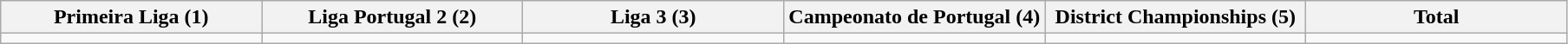<table class="wikitable">
<tr>
<th width="16.67%">Primeira Liga (1)</th>
<th width="16.67%">Liga Portugal 2 (2)</th>
<th width="16.67%">Liga 3 (3)</th>
<th width="16.67%">Campeonato de Portugal (4)</th>
<th width="16.67%">District Championships (5)</th>
<th width="16.67%">Total</th>
</tr>
<tr>
<td></td>
<td></td>
<td></td>
<td></td>
<td></td>
<td></td>
</tr>
</table>
